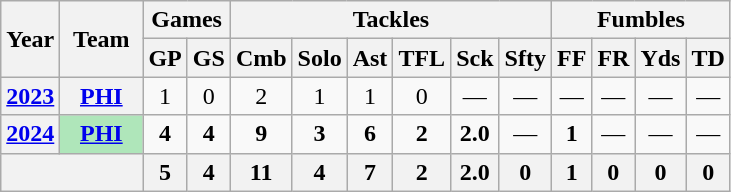<table class=wikitable style="text-align:center;">
<tr>
<th rowspan="2">Year</th>
<th rowspan="2">Team</th>
<th colspan="2">Games</th>
<th colspan="6">Tackles</th>
<th colspan="4">Fumbles</th>
</tr>
<tr>
<th>GP</th>
<th>GS</th>
<th>Cmb</th>
<th>Solo</th>
<th>Ast</th>
<th>TFL</th>
<th>Sck</th>
<th>Sfty</th>
<th>FF</th>
<th>FR</th>
<th>Yds</th>
<th>TD</th>
</tr>
<tr>
<th><a href='#'>2023</a></th>
<th><a href='#'>PHI</a></th>
<td>1</td>
<td>0</td>
<td>2</td>
<td>1</td>
<td>1</td>
<td>0</td>
<td>—</td>
<td>—</td>
<td>—</td>
<td>—</td>
<td>—</td>
<td>—</td>
</tr>
<tr>
<th><a href='#'>2024</a></th>
<th style="background:#afe6ba; width:3em;"><a href='#'>PHI</a></th>
<td><strong>4</strong></td>
<td><strong>4</strong></td>
<td><strong>9</strong></td>
<td><strong>3</strong></td>
<td><strong>6</strong></td>
<td><strong>2</strong></td>
<td><strong>2.0</strong></td>
<td>—</td>
<td><strong>1</strong></td>
<td>—</td>
<td>—</td>
<td>—</td>
</tr>
<tr>
<th colspan="2"></th>
<th>5</th>
<th>4</th>
<th>11</th>
<th>4</th>
<th>7</th>
<th>2</th>
<th>2.0</th>
<th>0</th>
<th>1</th>
<th>0</th>
<th>0</th>
<th>0</th>
</tr>
</table>
